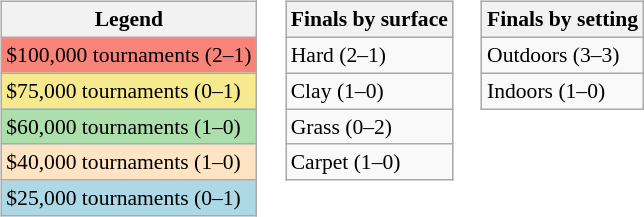<table>
<tr valign=top>
<td><br><table class="wikitable" style="font-size:90%;">
<tr>
<th>Legend</th>
</tr>
<tr style="background:#f88379;">
<td>$100,000 tournaments (2–1)</td>
</tr>
<tr style="background:#f7e98e;">
<td>$75,000 tournaments (0–1)</td>
</tr>
<tr style="background:#addfad;">
<td>$60,000 tournaments (1–0)</td>
</tr>
<tr style="background:#ffe4c4;">
<td>$40,000 tournaments (1–0)</td>
</tr>
<tr style="background:lightblue;">
<td>$25,000 tournaments (0–1)</td>
</tr>
</table>
</td>
<td><br><table class="wikitable" style="font-size:90%;">
<tr>
<th>Finals by surface</th>
</tr>
<tr>
<td>Hard (2–1)</td>
</tr>
<tr>
<td>Clay (1–0)</td>
</tr>
<tr>
<td>Grass (0–2)</td>
</tr>
<tr>
<td>Carpet (1–0)</td>
</tr>
</table>
</td>
<td><br><table class="wikitable" style="font-size:90%;">
<tr>
<th>Finals by setting</th>
</tr>
<tr>
<td>Outdoors (3–3)</td>
</tr>
<tr>
<td>Indoors (1–0)</td>
</tr>
</table>
</td>
</tr>
</table>
